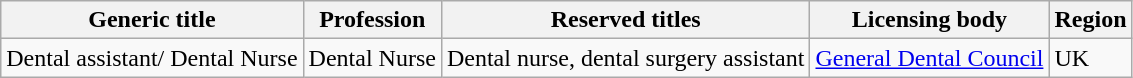<table class= wikitable>
<tr>
<th>Generic title</th>
<th>Profession</th>
<th>Reserved titles</th>
<th>Licensing body</th>
<th>Region</th>
</tr>
<tr>
<td>Dental assistant/ Dental Nurse</td>
<td>Dental Nurse</td>
<td>Dental nurse, dental surgery assistant</td>
<td><a href='#'>General Dental Council</a></td>
<td>UK</td>
</tr>
</table>
